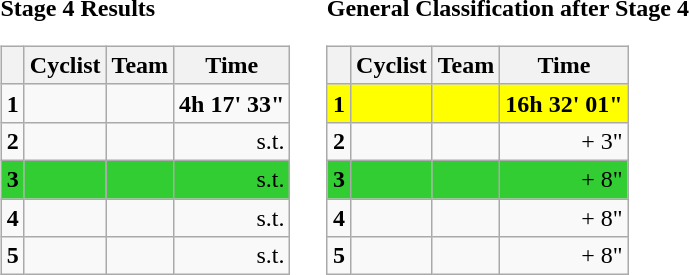<table>
<tr>
<td><strong>Stage 4 Results</strong><br><table class="wikitable">
<tr>
<th></th>
<th>Cyclist</th>
<th>Team</th>
<th>Time</th>
</tr>
<tr>
<td><strong>1</strong></td>
<td><strong></strong></td>
<td><strong></strong></td>
<td align="right"><strong>4h 17' 33" </strong></td>
</tr>
<tr>
<td><strong>2</strong></td>
<td></td>
<td></td>
<td align="right">s.t.</td>
</tr>
<tr bgcolor="limegreen">
<td><strong>3</strong></td>
<td></td>
<td></td>
<td align="right">s.t.</td>
</tr>
<tr>
<td><strong>4</strong></td>
<td></td>
<td></td>
<td align="right">s.t.</td>
</tr>
<tr>
<td><strong>5</strong></td>
<td></td>
<td></td>
<td align="right">s.t.</td>
</tr>
</table>
</td>
<td></td>
<td><strong>General Classification after Stage 4</strong><br><table class="wikitable">
<tr>
<th></th>
<th>Cyclist</th>
<th>Team</th>
<th>Time</th>
</tr>
<tr style="background:yellow">
<td><strong>1</strong></td>
<td><strong> </strong></td>
<td><strong></strong></td>
<td align="right"><strong>16h 32' 01"</strong></td>
</tr>
<tr>
<td><strong>2</strong></td>
<td></td>
<td></td>
<td align="right">+ 3"</td>
</tr>
<tr bgcolor="limegreen">
<td><strong>3</strong></td>
<td></td>
<td></td>
<td align="right">+ 8"</td>
</tr>
<tr>
<td><strong>4</strong></td>
<td></td>
<td></td>
<td align="right">+ 8"</td>
</tr>
<tr>
<td><strong>5</strong></td>
<td></td>
<td></td>
<td align="right">+ 8"</td>
</tr>
</table>
</td>
</tr>
</table>
